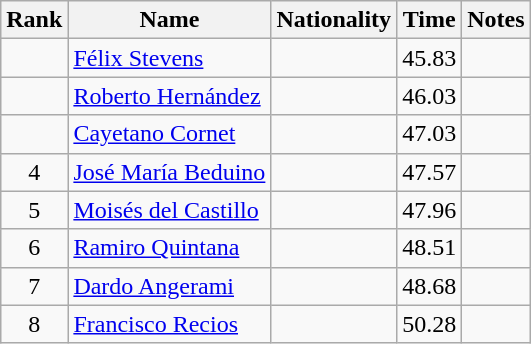<table class="wikitable sortable" style="text-align:center">
<tr>
<th>Rank</th>
<th>Name</th>
<th>Nationality</th>
<th>Time</th>
<th>Notes</th>
</tr>
<tr>
<td align=center></td>
<td align=left><a href='#'>Félix Stevens</a></td>
<td align=left></td>
<td>45.83</td>
<td></td>
</tr>
<tr>
<td align=center></td>
<td align=left><a href='#'>Roberto Hernández</a></td>
<td align=left></td>
<td>46.03</td>
<td></td>
</tr>
<tr>
<td align=center></td>
<td align=left><a href='#'>Cayetano Cornet</a></td>
<td align=left></td>
<td>47.03</td>
<td></td>
</tr>
<tr>
<td align=center>4</td>
<td align=left><a href='#'>José María Beduino</a></td>
<td align=left></td>
<td>47.57</td>
<td></td>
</tr>
<tr>
<td align=center>5</td>
<td align=left><a href='#'>Moisés del Castillo</a></td>
<td align=left></td>
<td>47.96</td>
<td></td>
</tr>
<tr>
<td align=center>6</td>
<td align=left><a href='#'>Ramiro Quintana</a></td>
<td align=left></td>
<td>48.51</td>
<td></td>
</tr>
<tr>
<td align=center>7</td>
<td align=left><a href='#'>Dardo Angerami</a></td>
<td align=left></td>
<td>48.68</td>
<td></td>
</tr>
<tr>
<td align=center>8</td>
<td align=left><a href='#'>Francisco Recios</a></td>
<td align=left></td>
<td>50.28</td>
<td></td>
</tr>
</table>
